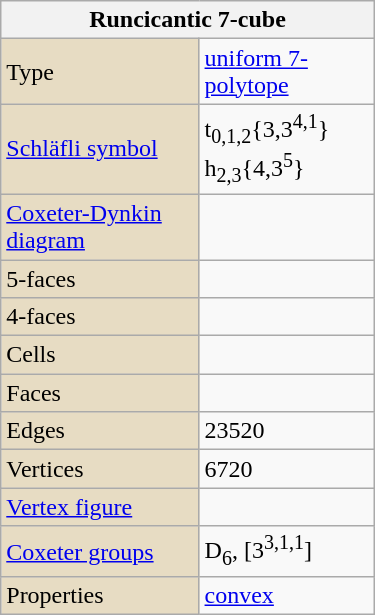<table class="wikitable" align="right" style="margin-left:10px" width="250">
<tr>
<th bgcolor=#e7dcc3 colspan=2>Runcicantic 7-cube</th>
</tr>
<tr>
<td bgcolor=#e7dcc3>Type</td>
<td><a href='#'>uniform 7-polytope</a></td>
</tr>
<tr>
<td bgcolor=#e7dcc3><a href='#'>Schläfli symbol</a></td>
<td>t<sub>0,1,2</sub>{3,3<sup>4,1</sup>}<br>h<sub>2,3</sub>{4,3<sup>5</sup>}</td>
</tr>
<tr>
<td bgcolor=#e7dcc3><a href='#'>Coxeter-Dynkin diagram</a></td>
<td><br></td>
</tr>
<tr>
<td bgcolor=#e7dcc3>5-faces</td>
<td></td>
</tr>
<tr>
<td bgcolor=#e7dcc3>4-faces</td>
<td></td>
</tr>
<tr>
<td bgcolor=#e7dcc3>Cells</td>
<td></td>
</tr>
<tr>
<td bgcolor=#e7dcc3>Faces</td>
<td></td>
</tr>
<tr>
<td bgcolor=#e7dcc3>Edges</td>
<td>23520</td>
</tr>
<tr>
<td bgcolor=#e7dcc3>Vertices</td>
<td>6720</td>
</tr>
<tr>
<td bgcolor=#e7dcc3><a href='#'>Vertex figure</a></td>
<td></td>
</tr>
<tr>
<td bgcolor=#e7dcc3><a href='#'>Coxeter groups</a></td>
<td>D<sub>6</sub>, [3<sup>3,1,1</sup>]</td>
</tr>
<tr>
<td bgcolor=#e7dcc3>Properties</td>
<td><a href='#'>convex</a></td>
</tr>
</table>
